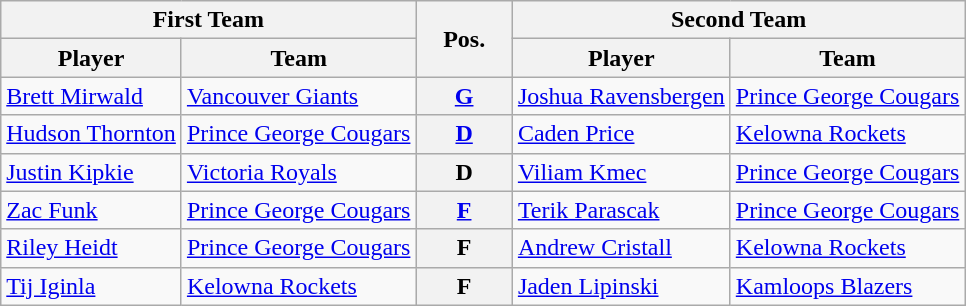<table class="wikitable">
<tr>
<th colspan="2">First Team</th>
<th style="width:10%;" rowspan="2">Pos.</th>
<th colspan="2">Second Team</th>
</tr>
<tr>
<th>Player</th>
<th>Team</th>
<th>Player</th>
<th>Team</th>
</tr>
<tr>
<td><a href='#'>Brett Mirwald</a></td>
<td><a href='#'>Vancouver Giants</a></td>
<th style="text-align:center;"><a href='#'>G</a></th>
<td><a href='#'>Joshua Ravensbergen</a></td>
<td><a href='#'>Prince George Cougars</a></td>
</tr>
<tr>
<td><a href='#'>Hudson Thornton</a></td>
<td><a href='#'>Prince George Cougars</a></td>
<th style="text-align:center;"><a href='#'>D</a></th>
<td><a href='#'>Caden Price</a></td>
<td><a href='#'>Kelowna Rockets</a></td>
</tr>
<tr>
<td><a href='#'>Justin Kipkie</a></td>
<td><a href='#'>Victoria Royals</a></td>
<th style="text-align:center;">D</th>
<td><a href='#'>Viliam Kmec</a></td>
<td><a href='#'>Prince George Cougars</a></td>
</tr>
<tr>
<td><a href='#'>Zac Funk</a></td>
<td><a href='#'>Prince George Cougars</a></td>
<th style="text-align:center;"><a href='#'>F</a></th>
<td><a href='#'>Terik Parascak</a></td>
<td><a href='#'>Prince George Cougars</a></td>
</tr>
<tr>
<td><a href='#'>Riley Heidt</a></td>
<td><a href='#'>Prince George Cougars</a></td>
<th style="text-align:center;">F</th>
<td><a href='#'>Andrew Cristall</a></td>
<td><a href='#'>Kelowna Rockets</a></td>
</tr>
<tr>
<td><a href='#'>Tij Iginla</a></td>
<td><a href='#'>Kelowna Rockets</a></td>
<th style="text-align:center;">F</th>
<td><a href='#'>Jaden Lipinski</a></td>
<td><a href='#'>Kamloops Blazers</a></td>
</tr>
</table>
